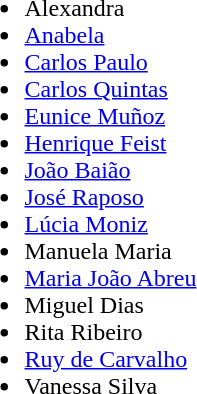<table>
<tr>
<td></td>
<td><br><ul><li>Alexandra</li><li><a href='#'>Anabela</a></li><li><a href='#'>Carlos Paulo</a></li><li><a href='#'>Carlos Quintas</a></li><li><a href='#'>Eunice Muñoz</a></li><li><a href='#'>Henrique Feist</a></li><li><a href='#'>João Baião</a></li><li><a href='#'>José Raposo</a></li><li><a href='#'>Lúcia Moniz</a></li><li>Manuela Maria</li><li><a href='#'>Maria João Abreu</a></li><li>Miguel Dias</li><li>Rita Ribeiro</li><li><a href='#'>Ruy de Carvalho</a></li><li>Vanessa Silva</li></ul></td>
</tr>
</table>
